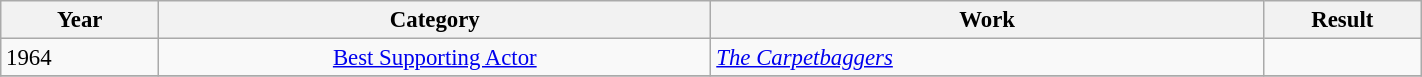<table class="wikitable" width="75%" cellpadding="4" style="font-size: 95%">
<tr>
<th width="10%">Year</th>
<th width="35%">Category</th>
<th width="35%">Work</th>
<th width="10%">Result</th>
</tr>
<tr>
<td>1964</td>
<td style="text-align:center;"><a href='#'>Best Supporting Actor</a></td>
<td><em><a href='#'>The Carpetbaggers</a></em></td>
<td></td>
</tr>
<tr>
</tr>
</table>
